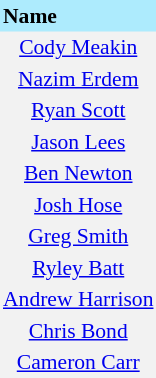<table border=0 cellpadding=2 cellspacing=0  |- bgcolor=#F2F2F2 style="text-align:center; font-size:90%;">
<tr bgcolor=#ADEBFD>
<th align=left>Name</th>
</tr>
<tr>
<td><a href='#'>Cody Meakin</a></td>
</tr>
<tr>
<td><a href='#'>Nazim Erdem</a></td>
</tr>
<tr>
<td><a href='#'>Ryan Scott</a></td>
</tr>
<tr>
<td><a href='#'>Jason Lees</a></td>
</tr>
<tr>
<td><a href='#'>Ben Newton</a></td>
</tr>
<tr>
<td><a href='#'>Josh Hose</a></td>
</tr>
<tr>
<td><a href='#'>Greg Smith</a></td>
</tr>
<tr>
<td><a href='#'>Ryley Batt</a></td>
</tr>
<tr>
<td><a href='#'>Andrew Harrison</a></td>
</tr>
<tr>
<td><a href='#'>Chris Bond</a></td>
</tr>
<tr>
<td><a href='#'>Cameron Carr</a></td>
</tr>
</table>
